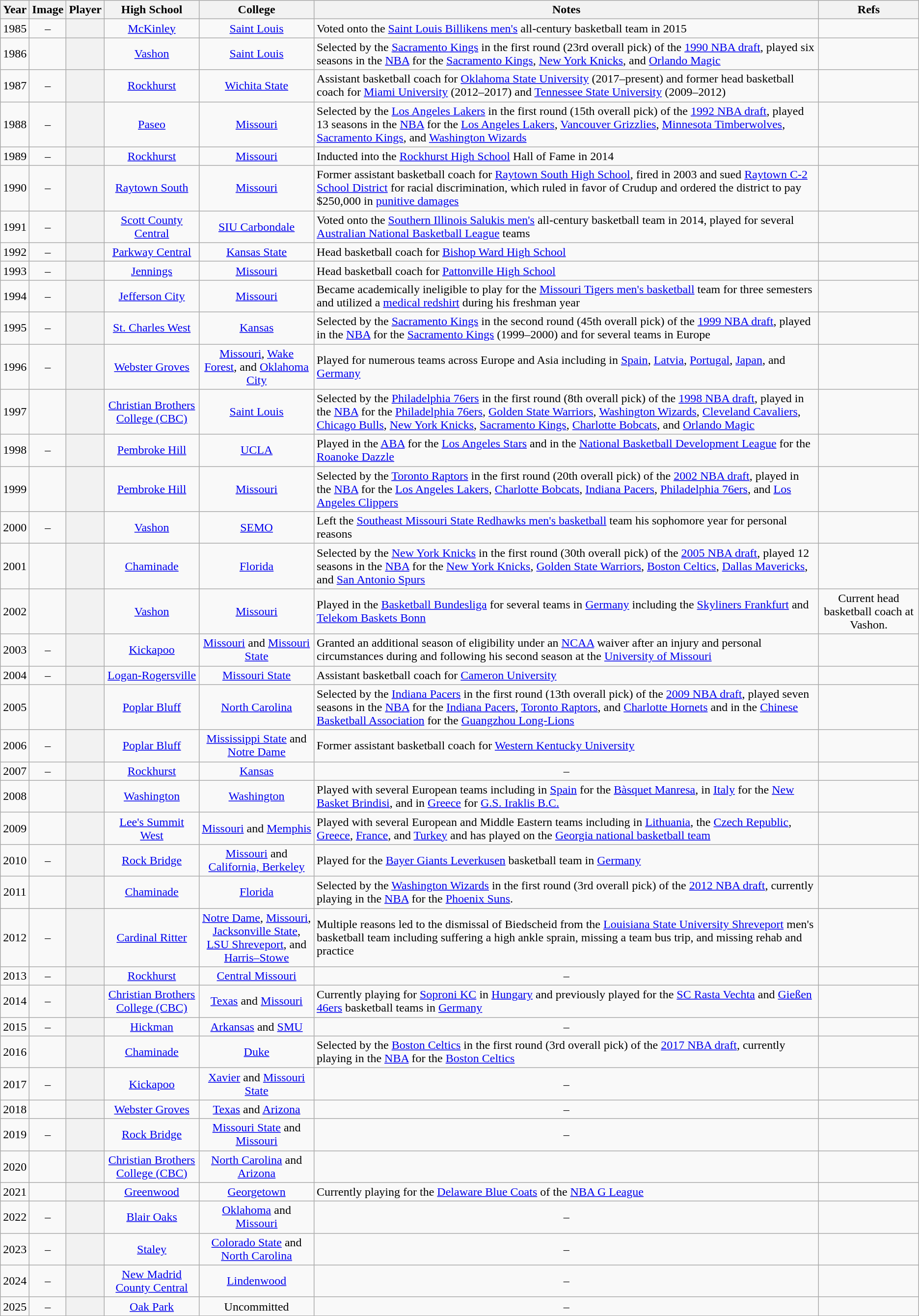<table class="wikitable plainrowheaders sortable" style="text-align:center;">
<tr>
<th scope=col>Year</th>
<th scope=col class=unsortable>Image</th>
<th scope=col>Player</th>
<th scope=col>High School</th>
<th scope=col>College</th>
<th scope=col class=unsortable>Notes</th>
<th scope=col class=unsortable>Refs</th>
</tr>
<tr>
<td>1985</td>
<td>–</td>
<th scope=row></th>
<td><a href='#'>McKinley</a></td>
<td><a href='#'>Saint Louis</a></td>
<td align=left>Voted onto the <a href='#'>Saint Louis Billikens men's</a> all-century basketball team in 2015</td>
<td></td>
</tr>
<tr>
<td>1986</td>
<td></td>
<th scope=row></th>
<td><a href='#'>Vashon</a></td>
<td><a href='#'>Saint Louis</a></td>
<td align=left>Selected by the <a href='#'>Sacramento Kings</a> in the first round (23rd overall pick) of the <a href='#'>1990 NBA draft</a>, played six seasons in the <a href='#'>NBA</a> for the <a href='#'>Sacramento Kings</a>, <a href='#'>New York Knicks</a>, and <a href='#'>Orlando Magic</a></td>
<td></td>
</tr>
<tr>
<td>1987</td>
<td>–</td>
<th scope=row></th>
<td><a href='#'>Rockhurst</a></td>
<td><a href='#'>Wichita State</a></td>
<td align=left>Assistant basketball coach for <a href='#'>Oklahoma State University</a> (2017–present) and former head basketball coach for <a href='#'>Miami University</a> (2012–2017) and <a href='#'>Tennessee State University</a> (2009–2012)</td>
<td></td>
</tr>
<tr>
<td>1988</td>
<td>–</td>
<th scope=row></th>
<td><a href='#'>Paseo</a></td>
<td><a href='#'>Missouri</a></td>
<td align=left>Selected by the <a href='#'>Los Angeles Lakers</a> in the first round (15th overall pick) of the <a href='#'>1992 NBA draft</a>, played 13 seasons in the <a href='#'>NBA</a> for the <a href='#'>Los Angeles Lakers</a>, <a href='#'>Vancouver Grizzlies</a>, <a href='#'>Minnesota Timberwolves</a>, <a href='#'>Sacramento Kings</a>, and <a href='#'>Washington Wizards</a></td>
<td></td>
</tr>
<tr>
<td>1989</td>
<td>–</td>
<th scope=row></th>
<td><a href='#'>Rockhurst</a></td>
<td><a href='#'>Missouri</a></td>
<td align=left>Inducted into the <a href='#'>Rockhurst High School</a> Hall of Fame in 2014</td>
<td></td>
</tr>
<tr>
<td>1990</td>
<td>–</td>
<th scope=row></th>
<td><a href='#'>Raytown South</a></td>
<td><a href='#'>Missouri</a></td>
<td align=left>Former assistant basketball coach for <a href='#'>Raytown South High School</a>, fired in 2003 and sued <a href='#'>Raytown C-2 School District</a> for racial discrimination, which ruled in favor of Crudup and ordered the district to pay $250,000 in <a href='#'>punitive damages</a></td>
<td></td>
</tr>
<tr>
<td>1991</td>
<td>–</td>
<th scope=row></th>
<td><a href='#'>Scott County Central</a></td>
<td><a href='#'>SIU Carbondale</a></td>
<td align=left>Voted onto the <a href='#'>Southern Illinois Salukis men's</a> all-century basketball team in 2014, played for several <a href='#'>Australian National Basketball League</a> teams</td>
<td></td>
</tr>
<tr>
<td>1992</td>
<td>–</td>
<th scope=row></th>
<td><a href='#'>Parkway Central</a></td>
<td><a href='#'>Kansas State</a></td>
<td align=left>Head basketball coach for <a href='#'>Bishop Ward High School</a></td>
<td></td>
</tr>
<tr>
<td>1993</td>
<td>–</td>
<th scope=row></th>
<td><a href='#'>Jennings</a></td>
<td><a href='#'>Missouri</a></td>
<td align=left>Head basketball coach for <a href='#'>Pattonville High School</a></td>
<td></td>
</tr>
<tr>
<td>1994</td>
<td>–</td>
<th scope=row></th>
<td><a href='#'>Jefferson City</a></td>
<td><a href='#'>Missouri</a></td>
<td align=left>Became academically ineligible to play for the <a href='#'>Missouri Tigers men's basketball</a> team for three semesters and utilized a <a href='#'>medical redshirt</a> during his freshman year</td>
<td></td>
</tr>
<tr>
<td>1995</td>
<td>–</td>
<th scope=row></th>
<td><a href='#'>St. Charles West</a></td>
<td><a href='#'>Kansas</a></td>
<td align=left>Selected by the <a href='#'>Sacramento Kings</a> in the second round (45th overall pick) of the <a href='#'>1999 NBA draft</a>, played in the <a href='#'>NBA</a> for the <a href='#'>Sacramento Kings</a> (1999–2000) and for several teams in Europe</td>
<td></td>
</tr>
<tr>
<td>1996</td>
<td>–</td>
<th scope=row></th>
<td><a href='#'>Webster Groves</a></td>
<td><a href='#'>Missouri</a>, <a href='#'>Wake Forest</a>, and <a href='#'>Oklahoma City</a></td>
<td align=left>Played for numerous teams across Europe and Asia including in <a href='#'>Spain</a>, <a href='#'>Latvia</a>, <a href='#'>Portugal</a>, <a href='#'>Japan</a>, and <a href='#'>Germany</a></td>
<td></td>
</tr>
<tr>
<td>1997</td>
<td></td>
<th scope=row></th>
<td><a href='#'>Christian Brothers College (CBC)</a></td>
<td><a href='#'>Saint Louis</a></td>
<td align=left>Selected by the <a href='#'>Philadelphia 76ers</a> in the first round (8th overall pick) of the <a href='#'>1998 NBA draft</a>, played in the <a href='#'>NBA</a> for the <a href='#'>Philadelphia 76ers</a>, <a href='#'>Golden State Warriors</a>, <a href='#'>Washington Wizards</a>, <a href='#'>Cleveland Cavaliers</a>, <a href='#'>Chicago Bulls</a>, <a href='#'>New York Knicks</a>, <a href='#'>Sacramento Kings</a>, <a href='#'>Charlotte Bobcats</a>, and <a href='#'>Orlando Magic</a></td>
<td></td>
</tr>
<tr>
<td>1998</td>
<td>–</td>
<th scope=row></th>
<td><a href='#'>Pembroke Hill</a></td>
<td><a href='#'>UCLA</a></td>
<td align=left>Played in the <a href='#'>ABA</a> for the <a href='#'>Los Angeles Stars</a> and in the <a href='#'>National Basketball Development League</a> for the <a href='#'>Roanoke Dazzle</a></td>
<td></td>
</tr>
<tr>
<td>1999</td>
<td></td>
<th scope=row></th>
<td><a href='#'>Pembroke Hill</a></td>
<td><a href='#'>Missouri</a></td>
<td align=left>Selected by the <a href='#'>Toronto Raptors</a> in the first round (20th overall pick) of the <a href='#'>2002 NBA draft</a>, played in the <a href='#'>NBA</a> for the <a href='#'>Los Angeles Lakers</a>, <a href='#'>Charlotte Bobcats</a>, <a href='#'>Indiana Pacers</a>, <a href='#'>Philadelphia 76ers</a>, and <a href='#'>Los Angeles Clippers</a></td>
<td></td>
</tr>
<tr>
<td>2000</td>
<td>–</td>
<th scope=row></th>
<td><a href='#'>Vashon</a></td>
<td><a href='#'>SEMO</a></td>
<td align=left>Left the <a href='#'>Southeast Missouri State Redhawks men's basketball</a> team his sophomore year for personal reasons</td>
<td></td>
</tr>
<tr>
<td>2001</td>
<td></td>
<th scope=row></th>
<td><a href='#'>Chaminade</a></td>
<td><a href='#'>Florida</a></td>
<td align=left>Selected by the <a href='#'>New York Knicks</a> in the first round (30th overall pick) of the <a href='#'>2005 NBA draft</a>, played 12 seasons in the <a href='#'>NBA</a> for the <a href='#'>New York Knicks</a>, <a href='#'>Golden State Warriors</a>, <a href='#'>Boston Celtics</a>, <a href='#'>Dallas Mavericks</a>, and <a href='#'>San Antonio Spurs</a></td>
<td></td>
</tr>
<tr>
<td>2002</td>
<td></td>
<th scope=row></th>
<td><a href='#'>Vashon</a></td>
<td><a href='#'>Missouri</a></td>
<td align=left>Played in the <a href='#'>Basketball Bundesliga</a> for several teams in <a href='#'>Germany</a> including the <a href='#'>Skyliners Frankfurt</a> and <a href='#'>Telekom Baskets Bonn</a></td>
<td> Current head basketball coach at Vashon.</td>
</tr>
<tr>
<td>2003</td>
<td>–</td>
<th scope=row></th>
<td><a href='#'>Kickapoo</a></td>
<td><a href='#'>Missouri</a> and <a href='#'>Missouri State</a></td>
<td align=left>Granted an additional season of eligibility under an <a href='#'>NCAA</a> waiver after an injury and personal circumstances during and following his second season at the <a href='#'>University of Missouri</a></td>
<td></td>
</tr>
<tr>
<td>2004</td>
<td>–</td>
<th scope=row></th>
<td><a href='#'>Logan-Rogersville</a></td>
<td><a href='#'>Missouri State</a></td>
<td align=left>Assistant basketball coach for <a href='#'>Cameron University</a></td>
<td></td>
</tr>
<tr>
<td>2005</td>
<td></td>
<th scope=row></th>
<td><a href='#'>Poplar Bluff</a></td>
<td><a href='#'>North Carolina</a></td>
<td align=left>Selected by the <a href='#'>Indiana Pacers</a> in the first round (13th overall pick) of the <a href='#'>2009 NBA draft</a>, played seven seasons in the <a href='#'>NBA</a> for the <a href='#'>Indiana Pacers</a>, <a href='#'>Toronto Raptors</a>, and <a href='#'>Charlotte Hornets</a> and in the <a href='#'>Chinese Basketball Association</a> for the <a href='#'>Guangzhou Long-Lions</a></td>
<td></td>
</tr>
<tr>
<td>2006</td>
<td>–</td>
<th scope=row></th>
<td><a href='#'>Poplar Bluff</a></td>
<td><a href='#'>Mississippi State</a> and <a href='#'>Notre Dame</a></td>
<td align=left>Former assistant basketball coach for <a href='#'>Western Kentucky University</a></td>
<td></td>
</tr>
<tr>
<td>2007</td>
<td>–</td>
<th scope=row></th>
<td><a href='#'>Rockhurst</a></td>
<td><a href='#'>Kansas</a></td>
<td>–</td>
<td></td>
</tr>
<tr>
<td>2008</td>
<td></td>
<th scope=row></th>
<td><a href='#'>Washington</a></td>
<td><a href='#'>Washington</a></td>
<td align=left>Played with several European teams including in <a href='#'>Spain</a> for the <a href='#'>Bàsquet Manresa</a>, in <a href='#'>Italy</a> for the <a href='#'>New Basket Brindisi</a>, and in <a href='#'>Greece</a> for <a href='#'>G.S. Iraklis B.C.</a></td>
<td></td>
</tr>
<tr>
<td>2009</td>
<td></td>
<th scope=row></th>
<td><a href='#'>Lee's Summit West</a></td>
<td><a href='#'>Missouri</a> and <a href='#'>Memphis</a></td>
<td align=left>Played with several European and Middle Eastern teams including in <a href='#'>Lithuania</a>, the <a href='#'>Czech Republic</a>, <a href='#'>Greece</a>, <a href='#'>France</a>, and <a href='#'>Turkey</a> and has played on the <a href='#'>Georgia national basketball team</a></td>
<td></td>
</tr>
<tr>
<td>2010</td>
<td>–</td>
<th scope=row></th>
<td><a href='#'>Rock Bridge</a></td>
<td><a href='#'>Missouri</a> and <a href='#'>California, Berkeley</a></td>
<td align=left>Played for the <a href='#'>Bayer Giants Leverkusen</a> basketball team in <a href='#'>Germany</a></td>
<td></td>
</tr>
<tr>
<td>2011</td>
<td></td>
<th scope=row></th>
<td><a href='#'>Chaminade</a></td>
<td><a href='#'>Florida</a></td>
<td align=left>Selected by the <a href='#'>Washington Wizards</a> in the first round (3rd overall pick) of the <a href='#'>2012 NBA draft</a>, currently playing in the <a href='#'>NBA</a> for the <a href='#'>Phoenix Suns</a>.</td>
<td></td>
</tr>
<tr>
<td>2012</td>
<td>–</td>
<th scope=row></th>
<td><a href='#'>Cardinal Ritter</a></td>
<td><a href='#'>Notre Dame</a>, <a href='#'>Missouri</a>, <a href='#'>Jacksonville State</a>,<br><a href='#'>LSU Shreveport</a>, and <a href='#'>Harris–Stowe</a></td>
<td align=left>Multiple reasons led to the dismissal of Biedscheid from the <a href='#'>Louisiana State University Shreveport</a> men's basketball team including suffering a high ankle sprain, missing a team bus trip, and missing rehab and practice</td>
<td></td>
</tr>
<tr>
<td>2013</td>
<td>–</td>
<th scope=row></th>
<td><a href='#'>Rockhurst</a></td>
<td><a href='#'>Central Missouri</a></td>
<td>–</td>
<td></td>
</tr>
<tr>
<td>2014</td>
<td>–</td>
<th scope=row></th>
<td><a href='#'>Christian Brothers College (CBC)</a></td>
<td><a href='#'>Texas</a> and <a href='#'>Missouri</a></td>
<td align=left>Currently playing for <a href='#'>Soproni KC</a> in <a href='#'>Hungary</a> and previously played for the <a href='#'>SC Rasta Vechta</a> and <a href='#'>Gießen 46ers</a> basketball teams in <a href='#'>Germany</a></td>
<td></td>
</tr>
<tr>
<td>2015</td>
<td>–</td>
<th scope=row></th>
<td><a href='#'>Hickman</a></td>
<td><a href='#'>Arkansas</a> and <a href='#'>SMU</a></td>
<td>–</td>
<td></td>
</tr>
<tr>
<td>2016</td>
<td></td>
<th scope=row></th>
<td><a href='#'>Chaminade</a></td>
<td><a href='#'>Duke</a></td>
<td align=left>Selected by the <a href='#'>Boston Celtics</a> in the first round (3rd overall pick) of the <a href='#'>2017 NBA draft</a>, currently playing in the <a href='#'>NBA</a> for the <a href='#'>Boston Celtics</a></td>
<td></td>
</tr>
<tr>
<td>2017</td>
<td>–</td>
<th scope=row></th>
<td><a href='#'>Kickapoo</a></td>
<td><a href='#'>Xavier</a> and <a href='#'>Missouri State</a></td>
<td>–</td>
<td></td>
</tr>
<tr>
<td>2018</td>
<td></td>
<th scope=row></th>
<td><a href='#'>Webster Groves</a></td>
<td><a href='#'>Texas</a> and <a href='#'>Arizona</a></td>
<td>–</td>
<td></td>
</tr>
<tr>
<td>2019</td>
<td>–</td>
<th scope=row></th>
<td><a href='#'>Rock Bridge</a></td>
<td><a href='#'>Missouri State</a> and <a href='#'>Missouri</a></td>
<td>–</td>
<td></td>
</tr>
<tr>
<td>2020</td>
<td></td>
<th scope=row></th>
<td><a href='#'>Christian Brothers College (CBC)</a></td>
<td><a href='#'>North Carolina</a> and <a href='#'>Arizona</a></td>
<td></td>
</tr>
<tr>
<td>2021</td>
<td></td>
<th scope=row></th>
<td><a href='#'>Greenwood</a></td>
<td><a href='#'>Georgetown</a></td>
<td align=left>Currently playing for the <a href='#'>Delaware Blue Coats</a> of the <a href='#'>NBA G League</a></td>
<td></td>
</tr>
<tr>
<td>2022</td>
<td>–</td>
<th scope=row></th>
<td><a href='#'>Blair Oaks</a></td>
<td><a href='#'>Oklahoma</a> and <a href='#'>Missouri</a></td>
<td>–</td>
<td></td>
</tr>
<tr>
<td>2023</td>
<td>–</td>
<th scope=row></th>
<td><a href='#'>Staley</a></td>
<td><a href='#'>Colorado State</a> and <a href='#'>North Carolina</a></td>
<td>–</td>
<td></td>
</tr>
<tr>
<td>2024</td>
<td>–</td>
<th scope=row></th>
<td><a href='#'>New Madrid County Central</a></td>
<td><a href='#'>Lindenwood</a></td>
<td>–</td>
<td></td>
</tr>
<tr>
<td>2025</td>
<td>–</td>
<th scope=row></th>
<td><a href='#'>Oak Park</a></td>
<td>Uncommitted</td>
<td>–</td>
<td></td>
</tr>
</table>
